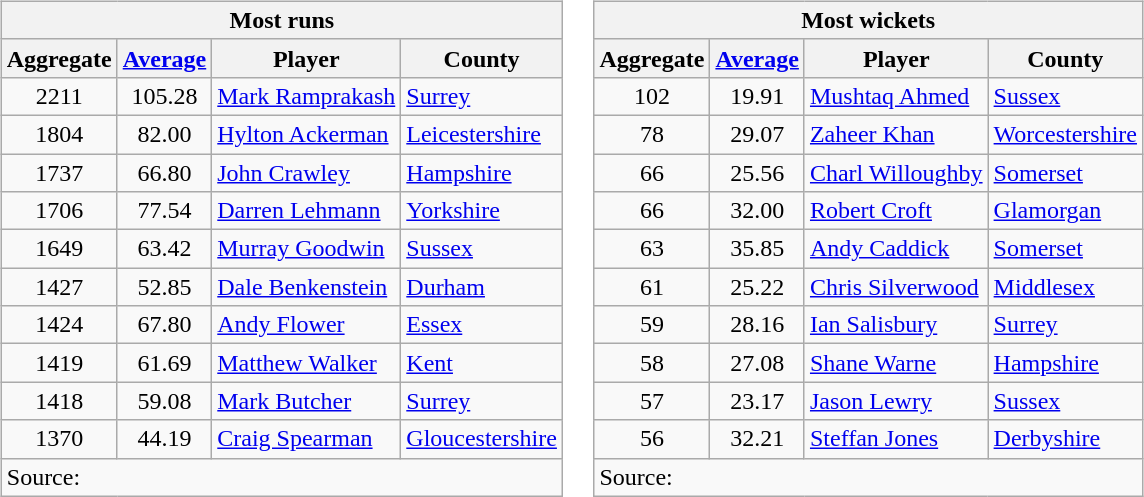<table>
<tr valign="top">
<td><br><table class="wikitable" style="text-align:left;">
<tr>
<th colspan=4>Most runs</th>
</tr>
<tr>
<th>Aggregate</th>
<th><a href='#'>Average</a></th>
<th>Player</th>
<th>County</th>
</tr>
<tr>
<td style="text-align:center;">2211</td>
<td style="text-align:center;">105.28</td>
<td><a href='#'>Mark Ramprakash</a></td>
<td><a href='#'>Surrey</a></td>
</tr>
<tr>
<td style="text-align:center;">1804</td>
<td style="text-align:center;">82.00</td>
<td><a href='#'>Hylton Ackerman</a></td>
<td><a href='#'>Leicestershire</a></td>
</tr>
<tr>
<td style="text-align:center;">1737</td>
<td style="text-align:center;">66.80</td>
<td><a href='#'>John Crawley</a></td>
<td><a href='#'>Hampshire</a></td>
</tr>
<tr>
<td style="text-align:center;">1706</td>
<td style="text-align:center;">77.54</td>
<td><a href='#'>Darren Lehmann</a></td>
<td><a href='#'>Yorkshire</a></td>
</tr>
<tr>
<td style="text-align:center;">1649</td>
<td style="text-align:center;">63.42</td>
<td><a href='#'>Murray Goodwin</a></td>
<td><a href='#'>Sussex</a></td>
</tr>
<tr>
<td style="text-align:center;">1427</td>
<td style="text-align:center;">52.85</td>
<td><a href='#'>Dale Benkenstein</a></td>
<td><a href='#'>Durham</a></td>
</tr>
<tr>
<td style="text-align:center;">1424</td>
<td style="text-align:center;">67.80</td>
<td><a href='#'>Andy Flower</a></td>
<td><a href='#'>Essex</a></td>
</tr>
<tr>
<td style="text-align:center;">1419</td>
<td style="text-align:center;">61.69</td>
<td><a href='#'>Matthew Walker</a></td>
<td><a href='#'>Kent</a></td>
</tr>
<tr>
<td style="text-align:center;">1418</td>
<td style="text-align:center;">59.08</td>
<td><a href='#'>Mark Butcher</a></td>
<td><a href='#'>Surrey</a></td>
</tr>
<tr>
<td style="text-align:center;">1370</td>
<td style="text-align:center;">44.19</td>
<td><a href='#'>Craig Spearman</a></td>
<td><a href='#'>Gloucestershire</a></td>
</tr>
<tr>
<td colspan=4 align="left">Source:</td>
</tr>
</table>
</td>
<td><br><table class="wikitable" style="text-align:left;">
<tr>
<th colspan=4>Most wickets</th>
</tr>
<tr>
<th>Aggregate</th>
<th><a href='#'>Average</a></th>
<th>Player</th>
<th>County</th>
</tr>
<tr>
<td style="text-align:center;">102</td>
<td style="text-align:center;">19.91</td>
<td><a href='#'>Mushtaq Ahmed</a></td>
<td><a href='#'>Sussex</a></td>
</tr>
<tr>
<td style="text-align:center;">78</td>
<td style="text-align:center;">29.07</td>
<td><a href='#'>Zaheer Khan</a></td>
<td><a href='#'>Worcestershire</a></td>
</tr>
<tr>
<td style="text-align:center;">66</td>
<td style="text-align:center;">25.56</td>
<td><a href='#'>Charl Willoughby</a></td>
<td><a href='#'>Somerset</a></td>
</tr>
<tr>
<td style="text-align:center;">66</td>
<td style="text-align:center;">32.00</td>
<td><a href='#'>Robert Croft</a></td>
<td><a href='#'>Glamorgan</a></td>
</tr>
<tr>
<td style="text-align:center;">63</td>
<td style="text-align:center;">35.85</td>
<td><a href='#'>Andy Caddick</a></td>
<td><a href='#'>Somerset</a></td>
</tr>
<tr>
<td style="text-align:center;">61</td>
<td style="text-align:center;">25.22</td>
<td><a href='#'>Chris Silverwood</a></td>
<td><a href='#'>Middlesex</a></td>
</tr>
<tr>
<td style="text-align:center;">59</td>
<td style="text-align:center;">28.16</td>
<td><a href='#'>Ian Salisbury</a></td>
<td><a href='#'>Surrey</a></td>
</tr>
<tr>
<td style="text-align:center;">58</td>
<td style="text-align:center;">27.08</td>
<td><a href='#'>Shane Warne</a></td>
<td><a href='#'>Hampshire</a></td>
</tr>
<tr>
<td style="text-align:center;">57</td>
<td style="text-align:center;">23.17</td>
<td><a href='#'>Jason Lewry</a></td>
<td><a href='#'>Sussex</a></td>
</tr>
<tr>
<td style="text-align:center;">56</td>
<td style="text-align:center;">32.21</td>
<td><a href='#'>Steffan Jones</a></td>
<td><a href='#'>Derbyshire</a></td>
</tr>
<tr>
<td colspan=4 align="left">Source:</td>
</tr>
</table>
</td>
</tr>
</table>
